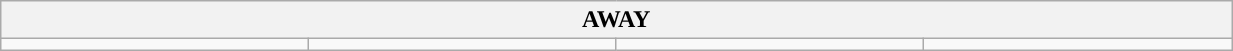<table class="wikitable collapsible collapsed" style="width:65%">
<tr>
<th colspan=6>AWAY</th>
</tr>
<tr>
<td></td>
<td></td>
<td></td>
<td></td>
</tr>
</table>
